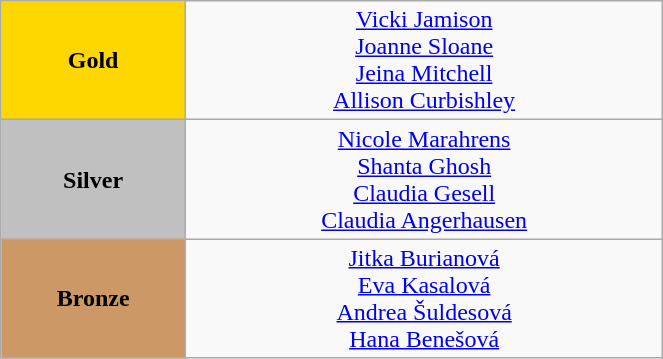<table class="wikitable" style="text-align:center; " width="35%">
<tr>
<td bgcolor="gold"><strong>Gold</strong></td>
<td><a href='#'>Vicki Jamison</a><br><a href='#'>Joanne Sloane</a><br><a href='#'>Jeina Mitchell</a><br><a href='#'>Allison Curbishley</a><br>  <small><em></em></small></td>
</tr>
<tr>
<td bgcolor="silver"><strong>Silver</strong></td>
<td><a href='#'>Nicole Marahrens</a><br><a href='#'>Shanta Ghosh</a><br><a href='#'>Claudia Gesell</a><br><a href='#'>Claudia Angerhausen</a><br>  <small><em></em></small></td>
</tr>
<tr>
<td bgcolor="CC9966"><strong>Bronze</strong></td>
<td><a href='#'>Jitka Burianová</a><br><a href='#'>Eva Kasalová</a><br><a href='#'>Andrea Šuldesová</a><br><a href='#'>Hana Benešová</a><br>  <small><em></em></small></td>
</tr>
</table>
